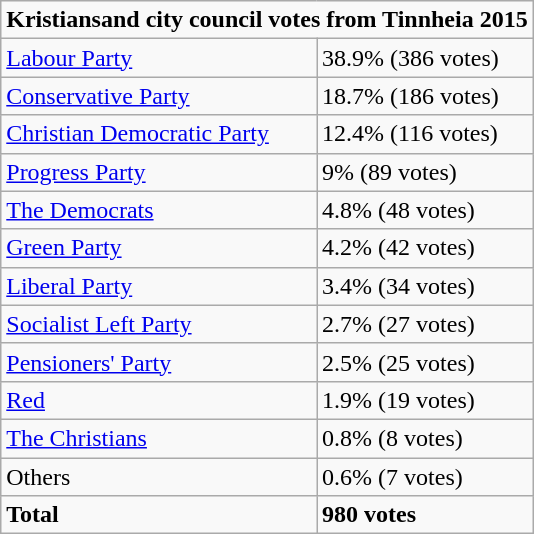<table class="wikitable" style="center;">
<tr>
<td colspan="2"><strong>Kristiansand city council votes from Tinnheia 2015</strong></td>
</tr>
<tr>
<td><a href='#'>Labour Party</a></td>
<td>38.9% (386 votes)</td>
</tr>
<tr>
<td><a href='#'>Conservative Party</a></td>
<td>18.7% (186 votes)</td>
</tr>
<tr>
<td><a href='#'>Christian Democratic Party</a></td>
<td>12.4% (116 votes)</td>
</tr>
<tr>
<td><a href='#'>Progress Party</a></td>
<td>9% (89 votes)</td>
</tr>
<tr>
<td><a href='#'>The Democrats</a></td>
<td>4.8% (48 votes)</td>
</tr>
<tr>
<td><a href='#'>Green Party</a></td>
<td>4.2% (42 votes)</td>
</tr>
<tr>
<td><a href='#'>Liberal Party</a></td>
<td>3.4% (34 votes)</td>
</tr>
<tr>
<td><a href='#'>Socialist Left Party</a></td>
<td>2.7% (27 votes)</td>
</tr>
<tr>
<td><a href='#'>Pensioners' Party</a></td>
<td>2.5% (25 votes)</td>
</tr>
<tr>
<td><a href='#'>Red</a></td>
<td>1.9% (19 votes)</td>
</tr>
<tr>
<td><a href='#'>The Christians</a></td>
<td>0.8% (8 votes)</td>
</tr>
<tr>
<td>Others</td>
<td>0.6% (7 votes)</td>
</tr>
<tr>
<td><strong>Total</strong></td>
<td><strong> 980 votes</strong></td>
</tr>
</table>
